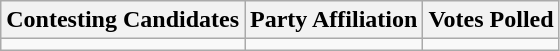<table class="wikitable sortable">
<tr>
<th>Contesting Candidates</th>
<th>Party Affiliation</th>
<th>Votes Polled</th>
</tr>
<tr>
<td></td>
<td></td>
<td></td>
</tr>
</table>
